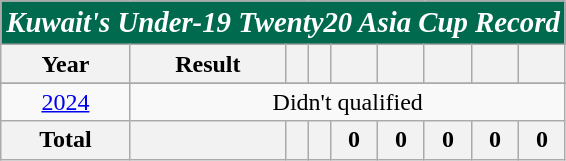<table class="wikitable" style="text-align:center">
<tr>
<th style="color:white; background:#006A4E;" colspan=9><strong><big><em>Kuwait's  Under-19 Twenty20 Asia Cup Record</em></big></strong></th>
</tr>
<tr>
<th>Year</th>
<th>Result</th>
<th></th>
<th></th>
<th></th>
<th></th>
<th></th>
<th></th>
<th></th>
</tr>
<tr bgcolor=pink>
</tr>
<tr>
<td> <a href='#'>2024</a></td>
<td colspan="8">Didn't qualified</td>
</tr>
<tr>
<th>Total</th>
<th></th>
<th></th>
<th></th>
<th>0</th>
<th>0</th>
<th>0</th>
<th>0</th>
<th>0</th>
</tr>
</table>
